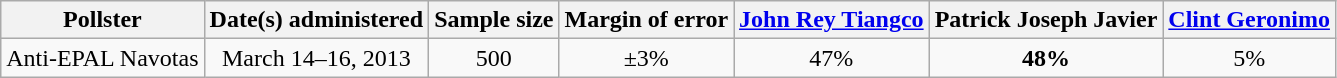<table class=wikitable style="text-align:center;">
<tr>
<th>Pollster</th>
<th>Date(s) administered</th>
<th>Sample size</th>
<th>Margin of error</th>
<th><a href='#'>John Rey Tiangco</a></th>
<th>Patrick Joseph Javier</th>
<th><a href='#'>Clint Geronimo</a></th>
</tr>
<tr>
<td>Anti-EPAL Navotas</td>
<td>March 14–16, 2013</td>
<td>500</td>
<td>±3%</td>
<td>47%</td>
<td><strong>48%</strong></td>
<td>5%</td>
</tr>
</table>
